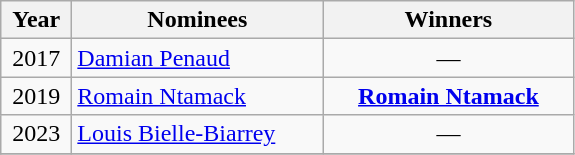<table class="wikitable">
<tr>
<th width=40>Year</th>
<th width=160>Nominees</th>
<th width=160>Winners</th>
</tr>
<tr>
<td align=center>2017</td>
<td><a href='#'>Damian Penaud</a></td>
<td align=center>—</td>
</tr>
<tr>
<td align=center>2019</td>
<td><a href='#'>Romain Ntamack</a></td>
<td align=center><strong><a href='#'>Romain Ntamack</a></strong></td>
</tr>
<tr>
<td align=center>2023</td>
<td><a href='#'>Louis Bielle-Biarrey</a></td>
<td align=center>—</td>
</tr>
<tr>
</tr>
</table>
